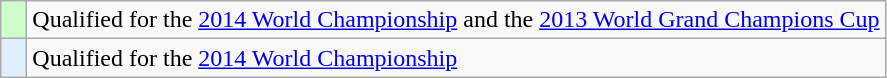<table class="wikitable" style="text-align: left;">
<tr>
<td width=10px bgcolor=#ccffcc></td>
<td>Qualified for the <a href='#'>2014 World Championship</a> and the <a href='#'>2013 World Grand Champions Cup</a></td>
</tr>
<tr>
<td width=10px bgcolor=#dfefff></td>
<td>Qualified for the <a href='#'>2014 World Championship</a></td>
</tr>
</table>
